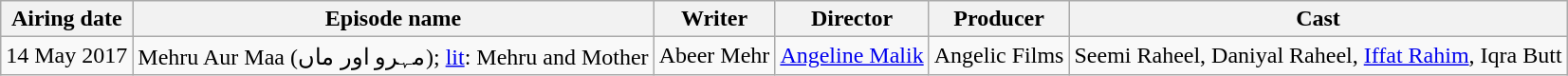<table class="wikitable plainrowheaders">
<tr>
<th>Airing date</th>
<th>Episode name</th>
<th>Writer</th>
<th>Director</th>
<th>Producer</th>
<th>Cast</th>
</tr>
<tr>
<td>14 May 2017</td>
<td>Mehru Aur Maa (مہرو اور ماں); <a href='#'>lit</a>: Mehru and Mother</td>
<td>Abeer Mehr</td>
<td><a href='#'>Angeline Malik</a></td>
<td>Angelic Films</td>
<td>Seemi Raheel, Daniyal Raheel, <a href='#'>Iffat Rahim</a>, Iqra Butt</td>
</tr>
</table>
